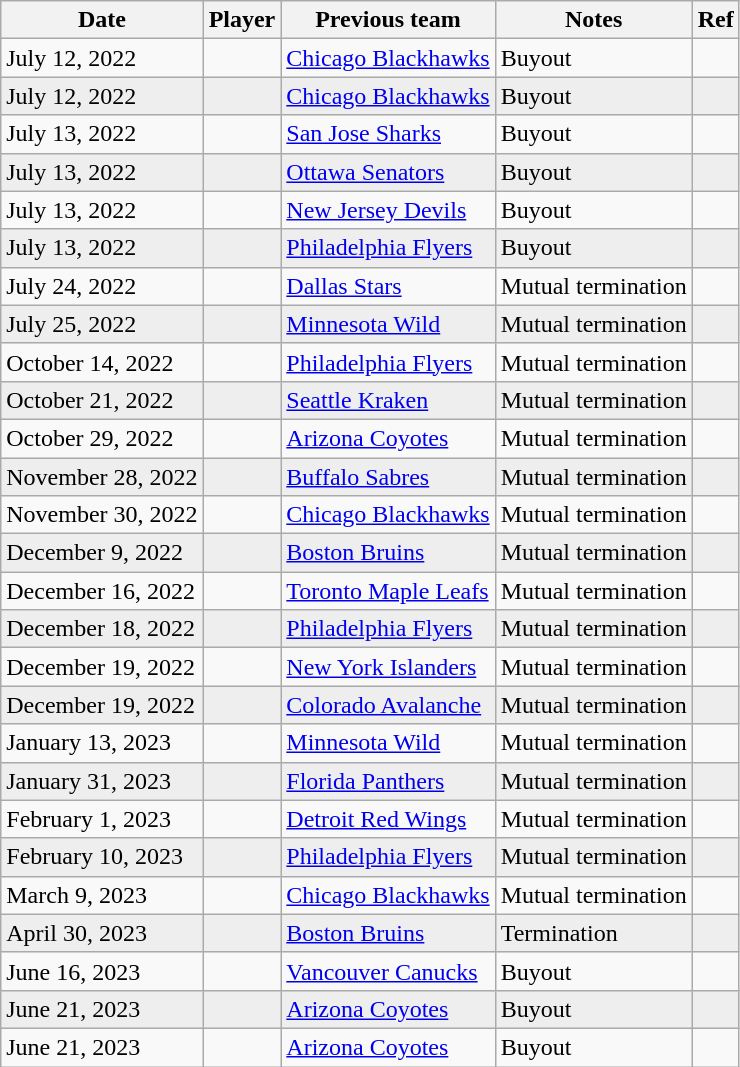<table class="wikitable sortable">
<tr>
<th>Date</th>
<th>Player</th>
<th>Previous team</th>
<th>Notes</th>
<th>Ref</th>
</tr>
<tr>
<td>July 12, 2022</td>
<td></td>
<td><a href='#'>Chicago Blackhawks</a></td>
<td>Buyout</td>
<td></td>
</tr>
<tr bgcolor="eeeeee">
<td>July 12, 2022</td>
<td></td>
<td><a href='#'>Chicago Blackhawks</a></td>
<td>Buyout</td>
<td></td>
</tr>
<tr>
<td>July 13, 2022</td>
<td></td>
<td><a href='#'>San Jose Sharks</a></td>
<td>Buyout</td>
<td></td>
</tr>
<tr bgcolor="eeeeee">
<td>July 13, 2022</td>
<td></td>
<td><a href='#'>Ottawa Senators</a></td>
<td>Buyout</td>
<td></td>
</tr>
<tr>
<td>July 13, 2022</td>
<td></td>
<td><a href='#'>New Jersey Devils</a></td>
<td>Buyout</td>
<td></td>
</tr>
<tr bgcolor="eeeeee">
<td>July 13, 2022</td>
<td></td>
<td><a href='#'>Philadelphia Flyers</a></td>
<td>Buyout</td>
<td></td>
</tr>
<tr>
<td>July 24, 2022</td>
<td></td>
<td><a href='#'>Dallas Stars</a></td>
<td>Mutual termination</td>
<td></td>
</tr>
<tr bgcolor="eeeeee">
<td>July 25, 2022</td>
<td></td>
<td><a href='#'>Minnesota Wild</a></td>
<td>Mutual termination</td>
<td></td>
</tr>
<tr>
<td>October 14, 2022</td>
<td></td>
<td><a href='#'>Philadelphia Flyers</a></td>
<td>Mutual termination</td>
<td></td>
</tr>
<tr bgcolor="eeeeee">
<td>October 21, 2022</td>
<td></td>
<td><a href='#'>Seattle Kraken</a></td>
<td>Mutual termination</td>
<td></td>
</tr>
<tr>
<td>October 29, 2022</td>
<td></td>
<td><a href='#'>Arizona Coyotes</a></td>
<td>Mutual termination</td>
<td></td>
</tr>
<tr bgcolor="eeeeee">
<td>November 28, 2022</td>
<td></td>
<td><a href='#'>Buffalo Sabres</a></td>
<td>Mutual termination</td>
<td></td>
</tr>
<tr>
<td>November 30, 2022</td>
<td></td>
<td><a href='#'>Chicago Blackhawks</a></td>
<td>Mutual termination</td>
<td></td>
</tr>
<tr bgcolor="eeeeee">
<td>December 9, 2022</td>
<td></td>
<td><a href='#'>Boston Bruins</a></td>
<td>Mutual termination</td>
<td></td>
</tr>
<tr>
<td>December 16, 2022</td>
<td></td>
<td><a href='#'>Toronto Maple Leafs</a></td>
<td>Mutual termination</td>
<td></td>
</tr>
<tr bgcolor="eeeeee">
<td>December 18, 2022</td>
<td></td>
<td><a href='#'>Philadelphia Flyers</a></td>
<td>Mutual termination</td>
<td></td>
</tr>
<tr>
<td>December 19, 2022</td>
<td></td>
<td><a href='#'>New York Islanders</a></td>
<td>Mutual termination</td>
<td></td>
</tr>
<tr bgcolor="eeeeee">
<td>December 19, 2022</td>
<td></td>
<td><a href='#'>Colorado Avalanche</a></td>
<td>Mutual termination</td>
<td></td>
</tr>
<tr>
<td>January 13, 2023</td>
<td></td>
<td><a href='#'>Minnesota Wild</a></td>
<td>Mutual termination</td>
<td></td>
</tr>
<tr bgcolor="eeeeee">
<td>January 31, 2023</td>
<td></td>
<td><a href='#'>Florida Panthers</a></td>
<td>Mutual termination</td>
<td></td>
</tr>
<tr>
<td>February 1, 2023</td>
<td></td>
<td><a href='#'>Detroit Red Wings</a></td>
<td>Mutual termination</td>
<td></td>
</tr>
<tr bgcolor="eeeeee">
<td>February 10, 2023</td>
<td></td>
<td><a href='#'>Philadelphia Flyers</a></td>
<td>Mutual termination</td>
<td></td>
</tr>
<tr>
<td>March 9, 2023</td>
<td></td>
<td><a href='#'>Chicago Blackhawks</a></td>
<td>Mutual termination</td>
<td></td>
</tr>
<tr bgcolor="eeeeee">
<td>April 30, 2023</td>
<td></td>
<td><a href='#'>Boston Bruins</a></td>
<td>Termination</td>
<td></td>
</tr>
<tr>
<td>June 16, 2023</td>
<td></td>
<td><a href='#'>Vancouver Canucks</a></td>
<td>Buyout</td>
<td></td>
</tr>
<tr bgcolor="eeeeee">
<td>June 21, 2023</td>
<td></td>
<td><a href='#'>Arizona Coyotes</a></td>
<td>Buyout</td>
<td></td>
</tr>
<tr>
<td>June 21, 2023</td>
<td></td>
<td><a href='#'>Arizona Coyotes</a></td>
<td>Buyout</td>
<td></td>
</tr>
</table>
